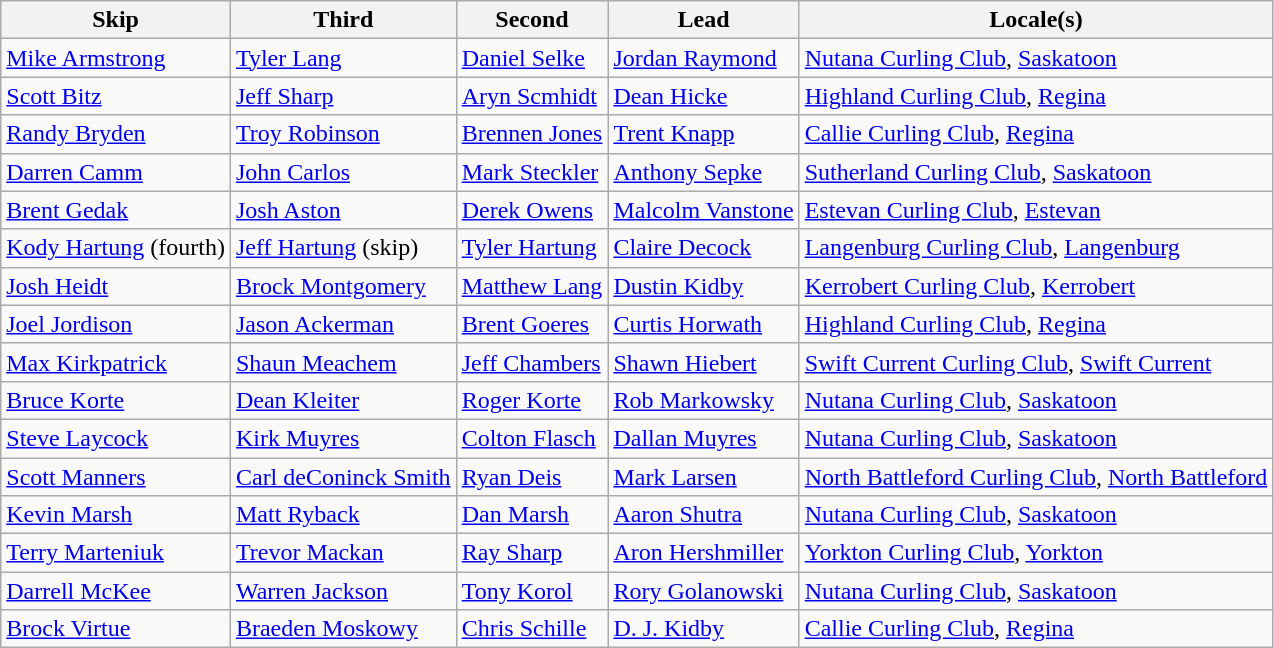<table class="wikitable">
<tr>
<th>Skip</th>
<th>Third</th>
<th>Second</th>
<th>Lead</th>
<th>Locale(s)</th>
</tr>
<tr>
<td><a href='#'>Mike Armstrong</a></td>
<td><a href='#'>Tyler Lang</a></td>
<td><a href='#'>Daniel Selke</a></td>
<td><a href='#'>Jordan Raymond</a></td>
<td><a href='#'>Nutana Curling Club</a>, <a href='#'>Saskatoon</a></td>
</tr>
<tr>
<td><a href='#'>Scott Bitz</a></td>
<td><a href='#'>Jeff Sharp</a></td>
<td><a href='#'>Aryn Scmhidt</a></td>
<td><a href='#'>Dean Hicke</a></td>
<td><a href='#'>Highland Curling Club</a>, <a href='#'>Regina</a></td>
</tr>
<tr>
<td><a href='#'>Randy Bryden</a></td>
<td><a href='#'>Troy Robinson</a></td>
<td><a href='#'>Brennen Jones</a></td>
<td><a href='#'>Trent Knapp</a></td>
<td><a href='#'>Callie Curling Club</a>, <a href='#'>Regina</a></td>
</tr>
<tr>
<td><a href='#'>Darren Camm</a></td>
<td><a href='#'>John Carlos</a></td>
<td><a href='#'>Mark Steckler</a></td>
<td><a href='#'>Anthony Sepke</a></td>
<td><a href='#'>Sutherland Curling Club</a>, <a href='#'>Saskatoon</a></td>
</tr>
<tr>
<td><a href='#'>Brent Gedak</a></td>
<td><a href='#'>Josh Aston</a></td>
<td><a href='#'>Derek Owens</a></td>
<td><a href='#'>Malcolm Vanstone</a></td>
<td><a href='#'>Estevan Curling Club</a>, <a href='#'>Estevan</a></td>
</tr>
<tr>
<td><a href='#'>Kody Hartung</a>  (fourth)</td>
<td><a href='#'>Jeff Hartung</a>  (skip)</td>
<td><a href='#'>Tyler Hartung</a></td>
<td><a href='#'>Claire Decock</a></td>
<td><a href='#'>Langenburg Curling Club</a>, <a href='#'>Langenburg</a></td>
</tr>
<tr>
<td><a href='#'>Josh Heidt</a></td>
<td><a href='#'>Brock Montgomery</a></td>
<td><a href='#'>Matthew Lang</a></td>
<td><a href='#'>Dustin Kidby</a></td>
<td><a href='#'>Kerrobert Curling Club</a>, <a href='#'>Kerrobert</a></td>
</tr>
<tr>
<td><a href='#'>Joel Jordison</a></td>
<td><a href='#'>Jason Ackerman</a></td>
<td><a href='#'>Brent Goeres</a></td>
<td><a href='#'>Curtis Horwath</a></td>
<td><a href='#'>Highland Curling Club</a>, <a href='#'>Regina</a></td>
</tr>
<tr>
<td><a href='#'>Max Kirkpatrick</a></td>
<td><a href='#'>Shaun Meachem</a></td>
<td><a href='#'>Jeff Chambers</a></td>
<td><a href='#'>Shawn Hiebert</a></td>
<td><a href='#'>Swift Current Curling Club</a>, <a href='#'>Swift Current</a></td>
</tr>
<tr>
<td><a href='#'>Bruce Korte</a></td>
<td><a href='#'>Dean Kleiter</a></td>
<td><a href='#'>Roger Korte</a></td>
<td><a href='#'>Rob Markowsky</a></td>
<td><a href='#'>Nutana Curling Club</a>, <a href='#'>Saskatoon</a></td>
</tr>
<tr>
<td><a href='#'>Steve Laycock</a></td>
<td><a href='#'>Kirk Muyres</a></td>
<td><a href='#'>Colton Flasch</a></td>
<td><a href='#'>Dallan Muyres</a></td>
<td><a href='#'>Nutana Curling Club</a>, <a href='#'>Saskatoon</a></td>
</tr>
<tr>
<td><a href='#'>Scott Manners</a></td>
<td><a href='#'>Carl deConinck Smith</a></td>
<td><a href='#'>Ryan Deis</a></td>
<td><a href='#'>Mark Larsen</a></td>
<td><a href='#'>North Battleford Curling Club</a>, <a href='#'>North Battleford</a></td>
</tr>
<tr>
<td><a href='#'>Kevin Marsh</a></td>
<td><a href='#'>Matt Ryback</a></td>
<td><a href='#'>Dan Marsh</a></td>
<td><a href='#'>Aaron Shutra</a></td>
<td><a href='#'>Nutana Curling Club</a>, <a href='#'>Saskatoon</a></td>
</tr>
<tr>
<td><a href='#'>Terry Marteniuk</a></td>
<td><a href='#'>Trevor Mackan</a></td>
<td><a href='#'>Ray Sharp</a></td>
<td><a href='#'>Aron Hershmiller</a></td>
<td><a href='#'>Yorkton Curling Club</a>, <a href='#'>Yorkton</a></td>
</tr>
<tr>
<td><a href='#'>Darrell McKee</a></td>
<td><a href='#'>Warren Jackson</a></td>
<td><a href='#'>Tony Korol</a></td>
<td><a href='#'>Rory Golanowski</a></td>
<td><a href='#'>Nutana Curling Club</a>, <a href='#'>Saskatoon</a></td>
</tr>
<tr>
<td><a href='#'>Brock Virtue</a></td>
<td><a href='#'>Braeden Moskowy</a></td>
<td><a href='#'>Chris Schille</a></td>
<td><a href='#'>D. J. Kidby</a></td>
<td><a href='#'>Callie Curling Club</a>, <a href='#'>Regina</a></td>
</tr>
</table>
